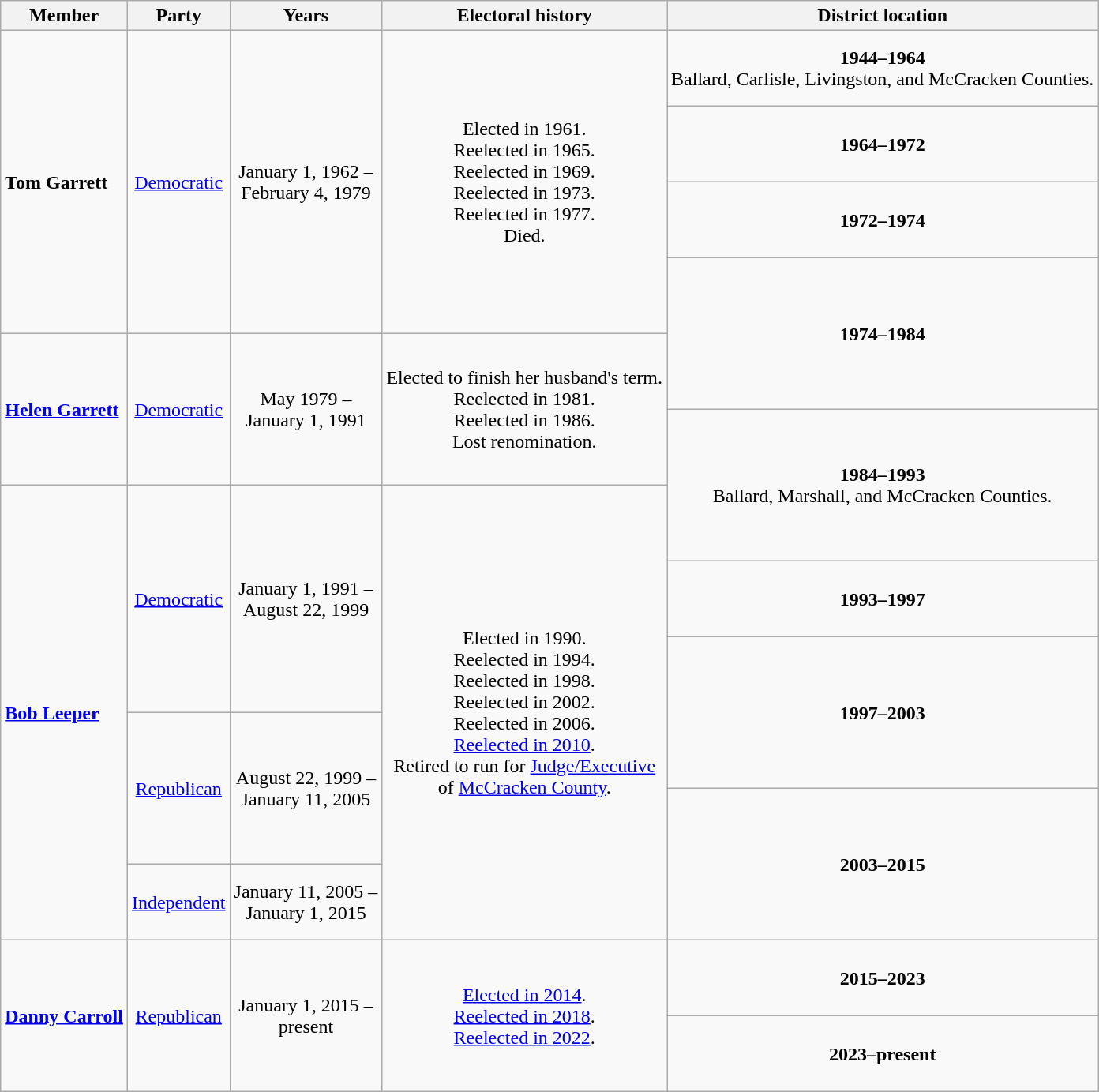<table class=wikitable style="text-align:center">
<tr>
<th>Member</th>
<th>Party</th>
<th>Years</th>
<th>Electoral history</th>
<th>District location</th>
</tr>
<tr style="height:4em">
<td rowspan=4 align=left><strong>Tom Garrett</strong><br></td>
<td rowspan=4 ><a href='#'>Democratic</a></td>
<td rowspan=4 nowrap>January 1, 1962 –<br>February 4, 1979</td>
<td rowspan=4>Elected in 1961.<br>Reelected in 1965.<br>Reelected in 1969.<br>Reelected in 1973.<br>Reelected in 1977.<br>Died.</td>
<td><strong>1944–1964</strong><br>Ballard, Carlisle, Livingston, and McCracken Counties.</td>
</tr>
<tr style="height:4em">
<td><strong>1964–1972</strong><br></td>
</tr>
<tr style="height:4em">
<td><strong>1972–1974</strong><br></td>
</tr>
<tr style="height:4em">
<td rowspan=2><strong>1974–1984</strong><br></td>
</tr>
<tr style="height:4em">
<td rowspan=2 align=left><strong><a href='#'>Helen Garrett</a></strong><br></td>
<td rowspan=2 ><a href='#'>Democratic</a></td>
<td rowspan=2 nowrap>May 1979 –<br>January 1, 1991</td>
<td rowspan=2>Elected to finish her husband's term.<br>Reelected in 1981.<br>Reelected in 1986.<br>Lost renomination.</td>
</tr>
<tr style="height:4em">
<td rowspan=2><strong>1984–1993</strong><br>Ballard, Marshall, and McCracken Counties.</td>
</tr>
<tr style="height:4em">
<td rowspan=6 align=left><strong><a href='#'>Bob Leeper</a></strong><br></td>
<td rowspan=3 ><a href='#'>Democratic</a></td>
<td rowspan=3 nowrap>January 1, 1991 –<br>August 22, 1999</td>
<td rowspan=6>Elected in 1990.<br>Reelected in 1994.<br>Reelected in 1998.<br>Reelected in 2002.<br>Reelected in 2006.<br><a href='#'>Reelected in 2010</a>.<br>Retired to run for <a href='#'>Judge/Executive</a><br>of <a href='#'>McCracken County</a>.</td>
</tr>
<tr style="height:4em">
<td><strong>1993–1997</strong><br></td>
</tr>
<tr style="height:4em">
<td rowspan=2><strong>1997–2003</strong><br></td>
</tr>
<tr style="height:4em">
<td rowspan=2 ><a href='#'>Republican</a></td>
<td rowspan=2 nowrap>August 22, 1999 –<br>January 11, 2005</td>
</tr>
<tr style="height:4em">
<td rowspan=2><strong>2003–2015</strong><br></td>
</tr>
<tr style="height:4em">
<td><a href='#'>Independent</a></td>
<td nowrap>January 11, 2005 –<br>January 1, 2015</td>
</tr>
<tr style="height:4em">
<td rowspan=2 align=left><strong><a href='#'>Danny Carroll</a></strong><br></td>
<td rowspan=2 ><a href='#'>Republican</a></td>
<td rowspan=2 nowrap>January 1, 2015 –<br>present</td>
<td rowspan=2><a href='#'>Elected in 2014</a>.<br><a href='#'>Reelected in 2018</a>.<br><a href='#'>Reelected in 2022</a>.</td>
<td><strong>2015–2023</strong><br></td>
</tr>
<tr style="height:4em">
<td><strong>2023–present</strong><br></td>
</tr>
</table>
